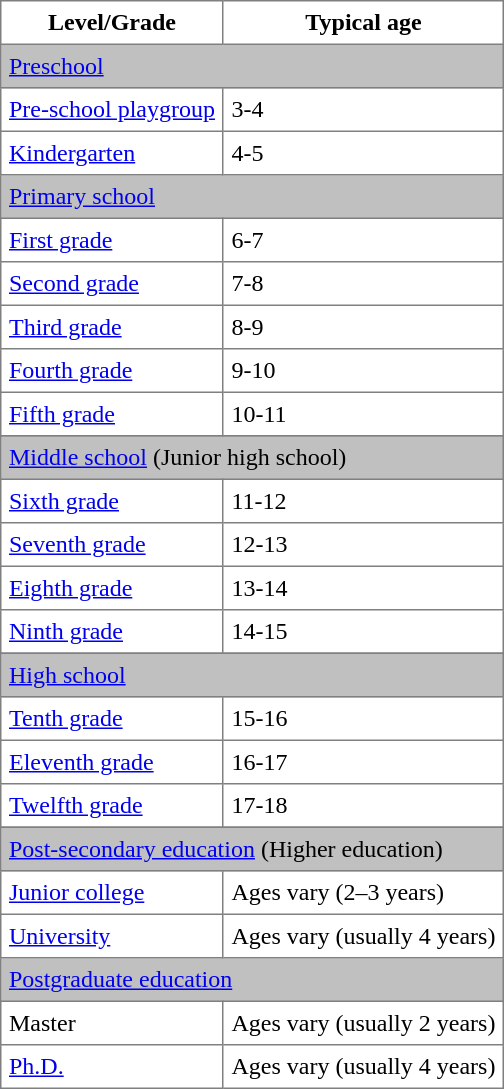<table border="1" cellpadding="5" cellspacing="0" style="border-collapse:collapse;">
<tr>
<th>Level/Grade</th>
<th>Typical age</th>
</tr>
<tr style="background:silver;">
<td colspan=2><a href='#'>Preschool</a></td>
</tr>
<tr>
<td><a href='#'>Pre-school playgroup</a></td>
<td>3-4</td>
</tr>
<tr>
<td><a href='#'>Kindergarten</a></td>
<td>4-5</td>
</tr>
<tr style="background:silver;">
<td colspan=2><a href='#'>Primary school</a></td>
</tr>
<tr>
<td><a href='#'>First grade</a></td>
<td>6-7</td>
</tr>
<tr>
<td><a href='#'>Second grade</a></td>
<td>7-8</td>
</tr>
<tr>
<td><a href='#'>Third grade</a></td>
<td>8-9</td>
</tr>
<tr>
<td><a href='#'>Fourth grade</a></td>
<td>9-10</td>
</tr>
<tr>
<td><a href='#'>Fifth grade</a></td>
<td>10-11</td>
</tr>
<tr>
</tr>
<tr style="background:silver;">
<td colspan=2><a href='#'>Middle school</a> (Junior high school)</td>
</tr>
<tr>
<td><a href='#'>Sixth grade</a></td>
<td>11-12</td>
</tr>
<tr>
<td><a href='#'>Seventh grade</a></td>
<td>12-13</td>
</tr>
<tr>
<td><a href='#'>Eighth grade</a></td>
<td>13-14</td>
</tr>
<tr>
<td><a href='#'>Ninth grade</a></td>
<td>14-15</td>
</tr>
<tr>
</tr>
<tr style="background:silver;">
<td colspan=2><a href='#'>High school</a></td>
</tr>
<tr>
<td><a href='#'>Tenth grade</a></td>
<td>15-16</td>
</tr>
<tr>
<td><a href='#'>Eleventh grade</a></td>
<td>16-17</td>
</tr>
<tr>
<td><a href='#'>Twelfth grade</a></td>
<td>17-18</td>
</tr>
<tr>
</tr>
<tr style="background:silver;">
<td colspan=2><a href='#'>Post-secondary education</a> (Higher education)</td>
</tr>
<tr>
<td><a href='#'>Junior college</a></td>
<td>Ages vary (2–3 years)</td>
</tr>
<tr>
<td><a href='#'>University</a></td>
<td>Ages vary (usually 4 years)</td>
</tr>
<tr style="background:silver;">
<td colspan=2><a href='#'>Postgraduate education</a></td>
</tr>
<tr>
<td>Master</td>
<td>Ages vary (usually 2 years)</td>
</tr>
<tr>
<td><a href='#'>Ph.D.</a></td>
<td>Ages vary (usually 4 years)</td>
</tr>
</table>
